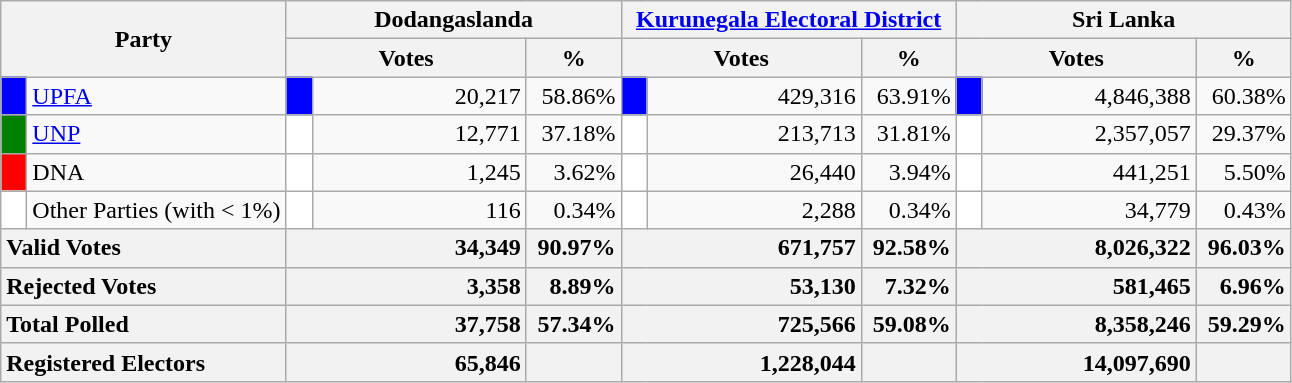<table class="wikitable">
<tr>
<th colspan="2" width="144px"rowspan="2">Party</th>
<th colspan="3" width="216px">Dodangaslanda</th>
<th colspan="3" width="216px"><a href='#'>Kurunegala Electoral District</a></th>
<th colspan="3" width="216px">Sri Lanka</th>
</tr>
<tr>
<th colspan="2" width="144px">Votes</th>
<th>%</th>
<th colspan="2" width="144px">Votes</th>
<th>%</th>
<th colspan="2" width="144px">Votes</th>
<th>%</th>
</tr>
<tr>
<td style="background-color:blue;" width="10px"></td>
<td style="text-align:left;"><a href='#'>UPFA</a></td>
<td style="background-color:blue;" width="10px"></td>
<td style="text-align:right;">20,217</td>
<td style="text-align:right;">58.86%</td>
<td style="background-color:blue;" width="10px"></td>
<td style="text-align:right;">429,316</td>
<td style="text-align:right;">63.91%</td>
<td style="background-color:blue;" width="10px"></td>
<td style="text-align:right;">4,846,388</td>
<td style="text-align:right;">60.38%</td>
</tr>
<tr>
<td style="background-color:green;" width="10px"></td>
<td style="text-align:left;"><a href='#'>UNP</a></td>
<td style="background-color:white;" width="10px"></td>
<td style="text-align:right;">12,771</td>
<td style="text-align:right;">37.18%</td>
<td style="background-color:white;" width="10px"></td>
<td style="text-align:right;">213,713</td>
<td style="text-align:right;">31.81%</td>
<td style="background-color:white;" width="10px"></td>
<td style="text-align:right;">2,357,057</td>
<td style="text-align:right;">29.37%</td>
</tr>
<tr>
<td style="background-color:red;" width="10px"></td>
<td style="text-align:left;">DNA</td>
<td style="background-color:white;" width="10px"></td>
<td style="text-align:right;">1,245</td>
<td style="text-align:right;">3.62%</td>
<td style="background-color:white;" width="10px"></td>
<td style="text-align:right;">26,440</td>
<td style="text-align:right;">3.94%</td>
<td style="background-color:white;" width="10px"></td>
<td style="text-align:right;">441,251</td>
<td style="text-align:right;">5.50%</td>
</tr>
<tr>
<td style="background-color:white;" width="10px"></td>
<td style="text-align:left;">Other Parties (with < 1%)</td>
<td style="background-color:white;" width="10px"></td>
<td style="text-align:right;">116</td>
<td style="text-align:right;">0.34%</td>
<td style="background-color:white;" width="10px"></td>
<td style="text-align:right;">2,288</td>
<td style="text-align:right;">0.34%</td>
<td style="background-color:white;" width="10px"></td>
<td style="text-align:right;">34,779</td>
<td style="text-align:right;">0.43%</td>
</tr>
<tr>
<th colspan="2" width="144px"style="text-align:left;">Valid Votes</th>
<th style="text-align:right;"colspan="2" width="144px">34,349</th>
<th style="text-align:right;">90.97%</th>
<th style="text-align:right;"colspan="2" width="144px">671,757</th>
<th style="text-align:right;">92.58%</th>
<th style="text-align:right;"colspan="2" width="144px">8,026,322</th>
<th style="text-align:right;">96.03%</th>
</tr>
<tr>
<th colspan="2" width="144px"style="text-align:left;">Rejected Votes</th>
<th style="text-align:right;"colspan="2" width="144px">3,358</th>
<th style="text-align:right;">8.89%</th>
<th style="text-align:right;"colspan="2" width="144px">53,130</th>
<th style="text-align:right;">7.32%</th>
<th style="text-align:right;"colspan="2" width="144px">581,465</th>
<th style="text-align:right;">6.96%</th>
</tr>
<tr>
<th colspan="2" width="144px"style="text-align:left;">Total Polled</th>
<th style="text-align:right;"colspan="2" width="144px">37,758</th>
<th style="text-align:right;">57.34%</th>
<th style="text-align:right;"colspan="2" width="144px">725,566</th>
<th style="text-align:right;">59.08%</th>
<th style="text-align:right;"colspan="2" width="144px">8,358,246</th>
<th style="text-align:right;">59.29%</th>
</tr>
<tr>
<th colspan="2" width="144px"style="text-align:left;">Registered Electors</th>
<th style="text-align:right;"colspan="2" width="144px">65,846</th>
<th></th>
<th style="text-align:right;"colspan="2" width="144px">1,228,044</th>
<th></th>
<th style="text-align:right;"colspan="2" width="144px">14,097,690</th>
<th></th>
</tr>
</table>
